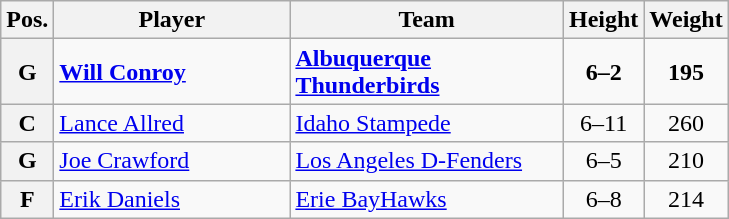<table class="wikitable">
<tr>
<th>Pos.</th>
<th width=150>Player</th>
<th width=175>Team</th>
<th>Height</th>
<th>Weight</th>
</tr>
<tr>
<th>G</th>
<td><strong><a href='#'>Will Conroy</a></strong></td>
<td><strong><a href='#'>Albuquerque Thunderbirds</a></strong></td>
<td align=center><strong>6–2</strong></td>
<td align=center><strong>195</strong></td>
</tr>
<tr>
<th>C</th>
<td><a href='#'>Lance Allred</a></td>
<td><a href='#'>Idaho Stampede</a></td>
<td align=center>6–11</td>
<td align=center>260</td>
</tr>
<tr>
<th>G</th>
<td><a href='#'>Joe Crawford</a></td>
<td><a href='#'>Los Angeles D-Fenders</a></td>
<td align=center>6–5</td>
<td align=center>210</td>
</tr>
<tr>
<th>F</th>
<td><a href='#'>Erik Daniels</a></td>
<td><a href='#'>Erie BayHawks</a></td>
<td align=center>6–8</td>
<td align=center>214</td>
</tr>
</table>
